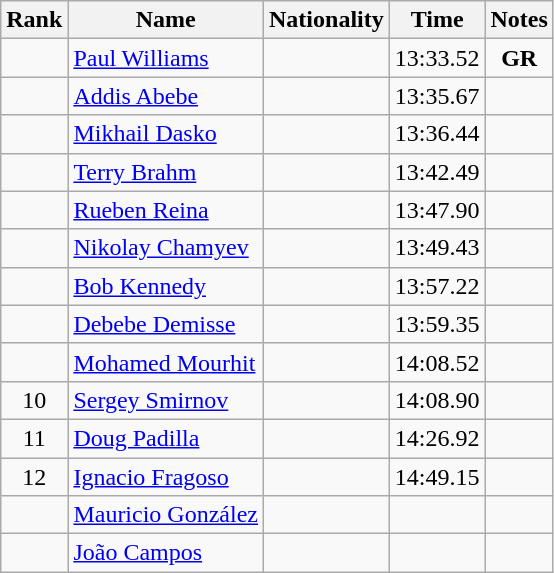<table class="wikitable sortable" style="text-align:center">
<tr>
<th>Rank</th>
<th>Name</th>
<th>Nationality</th>
<th>Time</th>
<th>Notes</th>
</tr>
<tr>
<td></td>
<td align=left><a href='#'>Paul Williams</a></td>
<td align=left></td>
<td>13:33.52</td>
<td><strong>GR</strong></td>
</tr>
<tr>
<td></td>
<td align=left><a href='#'>Addis Abebe</a></td>
<td align=left></td>
<td>13:35.67</td>
<td></td>
</tr>
<tr>
<td></td>
<td align=left><a href='#'>Mikhail Dasko</a></td>
<td align=left></td>
<td>13:36.44</td>
<td></td>
</tr>
<tr>
<td></td>
<td align=left><a href='#'>Terry Brahm</a></td>
<td align=left></td>
<td>13:42.49</td>
<td></td>
</tr>
<tr>
<td></td>
<td align=left><a href='#'>Rueben Reina</a></td>
<td align=left></td>
<td>13:47.90</td>
<td></td>
</tr>
<tr>
<td></td>
<td align=left><a href='#'>Nikolay Chamyev</a></td>
<td align=left></td>
<td>13:49.43</td>
<td></td>
</tr>
<tr>
<td></td>
<td align=left><a href='#'>Bob Kennedy</a></td>
<td align=left></td>
<td>13:57.22</td>
<td></td>
</tr>
<tr>
<td></td>
<td align=left><a href='#'>Debebe Demisse</a></td>
<td align=left></td>
<td>13:59.35</td>
<td></td>
</tr>
<tr>
<td></td>
<td align=left><a href='#'>Mohamed Mourhit</a></td>
<td align=left></td>
<td>14:08.52</td>
<td></td>
</tr>
<tr>
<td>10</td>
<td align=left><a href='#'>Sergey Smirnov</a></td>
<td align=left></td>
<td>14:08.90</td>
<td></td>
</tr>
<tr>
<td>11</td>
<td align=left><a href='#'>Doug Padilla</a></td>
<td align=left></td>
<td>14:26.92</td>
<td></td>
</tr>
<tr>
<td>12</td>
<td align=left><a href='#'>Ignacio Fragoso</a></td>
<td align=left></td>
<td>14:49.15</td>
<td></td>
</tr>
<tr>
<td></td>
<td align=left><a href='#'>Mauricio González</a></td>
<td align=left></td>
<td></td>
<td></td>
</tr>
<tr>
<td></td>
<td align=left><a href='#'>João Campos</a></td>
<td align=left></td>
<td></td>
<td></td>
</tr>
</table>
